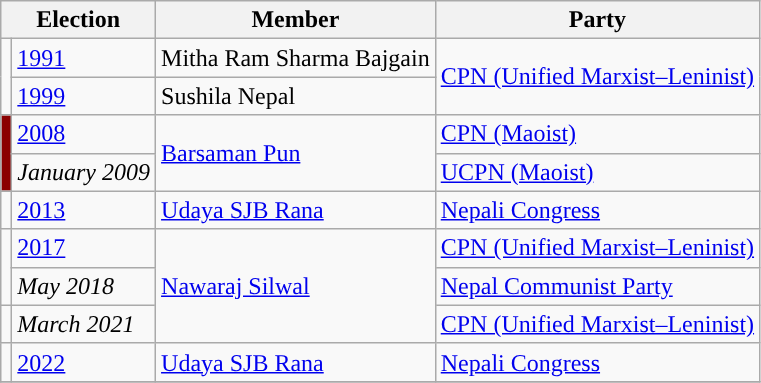<table class="wikitable">
<tr>
<th colspan="2">Election</th>
<th>Member</th>
<th>Party</th>
</tr>
<tr>
<td rowspan="2" style="background-color:"></td>
<td><a href='#'>1991</a></td>
<td>Mitha Ram Sharma Bajgain</td>
<td rowspan="2"><a href='#'>CPN (Unified Marxist–Leninist)</a></td>
</tr>
<tr>
<td><a href='#'>1999</a></td>
<td>Sushila Nepal</td>
</tr>
<tr>
<td rowspan="2" style="background-color:darkred"></td>
<td><a href='#'>2008</a></td>
<td rowspan="2"><a href='#'>Barsaman Pun</a></td>
<td><a href='#'>CPN (Maoist)</a></td>
</tr>
<tr>
<td><em>January 2009</em></td>
<td><a href='#'>UCPN (Maoist)</a></td>
</tr>
<tr>
<td style="background-color:"></td>
<td><a href='#'>2013</a></td>
<td><a href='#'>Udaya SJB Rana</a></td>
<td><a href='#'>Nepali Congress</a></td>
</tr>
<tr>
<td rowspan="2" style="background-color:"></td>
<td><a href='#'>2017</a></td>
<td rowspan="3"><a href='#'>Nawaraj Silwal</a></td>
<td><a href='#'>CPN (Unified Marxist–Leninist)</a></td>
</tr>
<tr>
<td><em>May 2018</em></td>
<td><a href='#'>Nepal Communist Party</a></td>
</tr>
<tr>
<td></td>
<td><em>March 2021</em></td>
<td><a href='#'>CPN (Unified Marxist–Leninist)</a></td>
</tr>
<tr>
<td style="background-color:"></td>
<td><a href='#'>2022</a></td>
<td><a href='#'>Udaya SJB Rana</a></td>
<td><a href='#'>Nepali Congress</a></td>
</tr>
<tr>
</tr>
</table>
